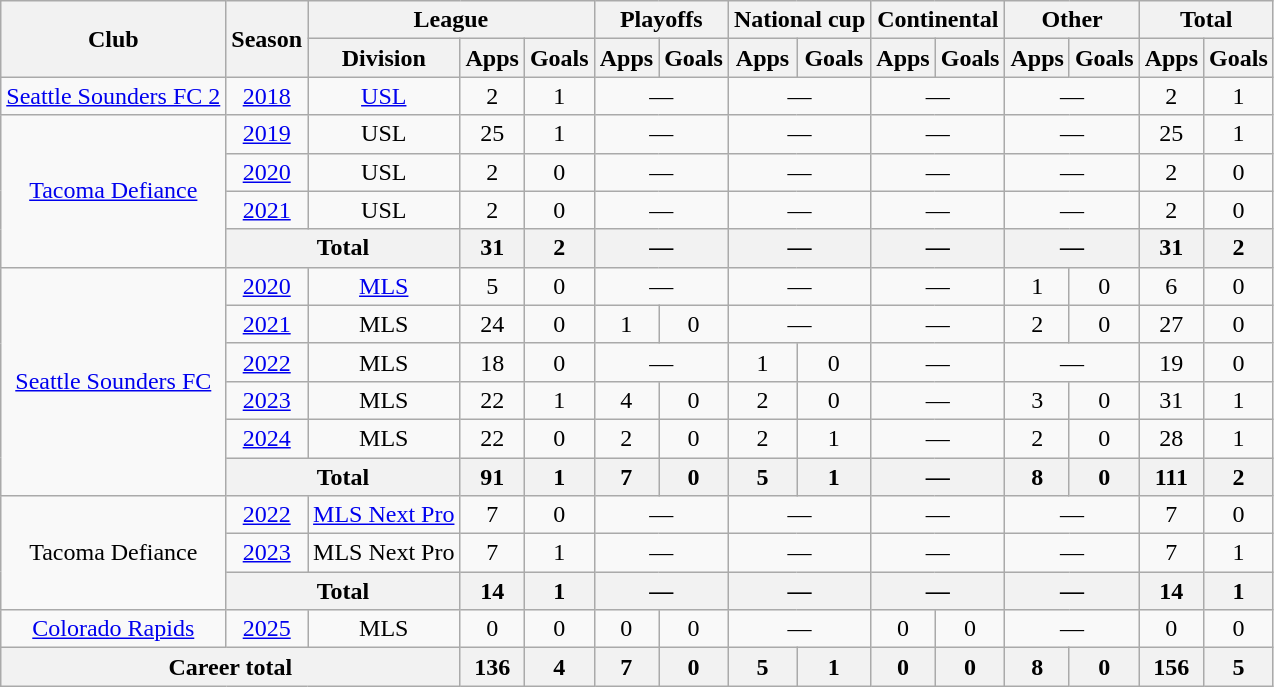<table class="wikitable" style="text-align:center">
<tr>
<th rowspan="2">Club</th>
<th rowspan="2">Season</th>
<th colspan="3">League</th>
<th colspan="2">Playoffs</th>
<th colspan="2">National cup</th>
<th colspan="2">Continental</th>
<th colspan="2">Other</th>
<th colspan="2">Total</th>
</tr>
<tr>
<th>Division</th>
<th>Apps</th>
<th>Goals</th>
<th>Apps</th>
<th>Goals</th>
<th>Apps</th>
<th>Goals</th>
<th>Apps</th>
<th>Goals</th>
<th>Apps</th>
<th>Goals</th>
<th>Apps</th>
<th>Goals</th>
</tr>
<tr>
<td><a href='#'>Seattle Sounders FC 2</a></td>
<td><a href='#'>2018</a></td>
<td><a href='#'>USL</a></td>
<td>2</td>
<td>1</td>
<td colspan="2">—</td>
<td colspan="2">—</td>
<td colspan="2">—</td>
<td colspan="2">—</td>
<td>2</td>
<td>1</td>
</tr>
<tr>
<td rowspan="4"><a href='#'>Tacoma Defiance</a></td>
<td><a href='#'>2019</a></td>
<td>USL</td>
<td>25</td>
<td>1</td>
<td colspan="2">—</td>
<td colspan="2">—</td>
<td colspan="2">—</td>
<td colspan="2">—</td>
<td>25</td>
<td>1</td>
</tr>
<tr>
<td><a href='#'>2020</a></td>
<td>USL</td>
<td>2</td>
<td>0</td>
<td colspan="2">—</td>
<td colspan="2">—</td>
<td colspan="2">—</td>
<td colspan="2">—</td>
<td>2</td>
<td>0</td>
</tr>
<tr>
<td><a href='#'>2021</a></td>
<td>USL</td>
<td>2</td>
<td>0</td>
<td colspan="2">—</td>
<td colspan="2">—</td>
<td colspan="2">—</td>
<td colspan="2">—</td>
<td>2</td>
<td>0</td>
</tr>
<tr>
<th colspan="2">Total</th>
<th>31</th>
<th>2</th>
<th colspan="2">—</th>
<th colspan="2">—</th>
<th colspan="2">—</th>
<th colspan="2">—</th>
<th>31</th>
<th>2</th>
</tr>
<tr>
<td rowspan="6"><a href='#'>Seattle Sounders FC</a></td>
<td><a href='#'>2020</a></td>
<td><a href='#'>MLS</a></td>
<td>5</td>
<td>0</td>
<td colspan="2">—</td>
<td colspan="2">—</td>
<td colspan="2">—</td>
<td>1</td>
<td>0</td>
<td>6</td>
<td>0</td>
</tr>
<tr>
<td><a href='#'>2021</a></td>
<td>MLS</td>
<td>24</td>
<td>0</td>
<td>1</td>
<td>0</td>
<td colspan="2">—</td>
<td colspan="2">—</td>
<td>2</td>
<td>0</td>
<td>27</td>
<td>0</td>
</tr>
<tr>
<td><a href='#'>2022</a></td>
<td>MLS</td>
<td>18</td>
<td>0</td>
<td colspan="2">—</td>
<td>1</td>
<td>0</td>
<td colspan="2">—</td>
<td colspan="2">—</td>
<td>19</td>
<td>0</td>
</tr>
<tr>
<td><a href='#'>2023</a></td>
<td>MLS</td>
<td>22</td>
<td>1</td>
<td>4</td>
<td>0</td>
<td>2</td>
<td>0</td>
<td colspan="2">—</td>
<td>3</td>
<td>0</td>
<td>31</td>
<td>1</td>
</tr>
<tr>
<td><a href='#'>2024</a></td>
<td>MLS</td>
<td>22</td>
<td>0</td>
<td>2</td>
<td>0</td>
<td>2</td>
<td>1</td>
<td colspan="2">—</td>
<td>2</td>
<td>0</td>
<td>28</td>
<td>1</td>
</tr>
<tr>
<th colspan="2">Total</th>
<th>91</th>
<th>1</th>
<th>7</th>
<th>0</th>
<th>5</th>
<th>1</th>
<th colspan="2">—</th>
<th>8</th>
<th>0</th>
<th>111</th>
<th>2</th>
</tr>
<tr>
<td rowspan="3">Tacoma Defiance</td>
<td><a href='#'>2022</a></td>
<td><a href='#'>MLS Next Pro</a></td>
<td>7</td>
<td>0</td>
<td colspan="2">—</td>
<td colspan="2">—</td>
<td colspan="2">—</td>
<td colspan="2">—</td>
<td>7</td>
<td>0</td>
</tr>
<tr>
<td><a href='#'>2023</a></td>
<td>MLS Next Pro</td>
<td>7</td>
<td>1</td>
<td colspan="2">—</td>
<td colspan="2">—</td>
<td colspan="2">—</td>
<td colspan="2">—</td>
<td>7</td>
<td>1</td>
</tr>
<tr>
<th colspan="2">Total</th>
<th>14</th>
<th>1</th>
<th colspan="2">—</th>
<th colspan="2">—</th>
<th colspan="2">—</th>
<th colspan="2">—</th>
<th>14</th>
<th>1</th>
</tr>
<tr>
<td rowspan="1"><a href='#'>Colorado Rapids</a></td>
<td><a href='#'>2025</a></td>
<td>MLS</td>
<td>0</td>
<td>0</td>
<td>0</td>
<td>0</td>
<td colspan="2">—</td>
<td>0</td>
<td>0</td>
<td colspan="2">—</td>
<td>0</td>
<td>0</td>
</tr>
<tr>
<th colspan="3">Career total</th>
<th>136</th>
<th>4</th>
<th>7</th>
<th>0</th>
<th>5</th>
<th>1</th>
<th>0</th>
<th>0</th>
<th>8</th>
<th>0</th>
<th>156</th>
<th>5</th>
</tr>
</table>
